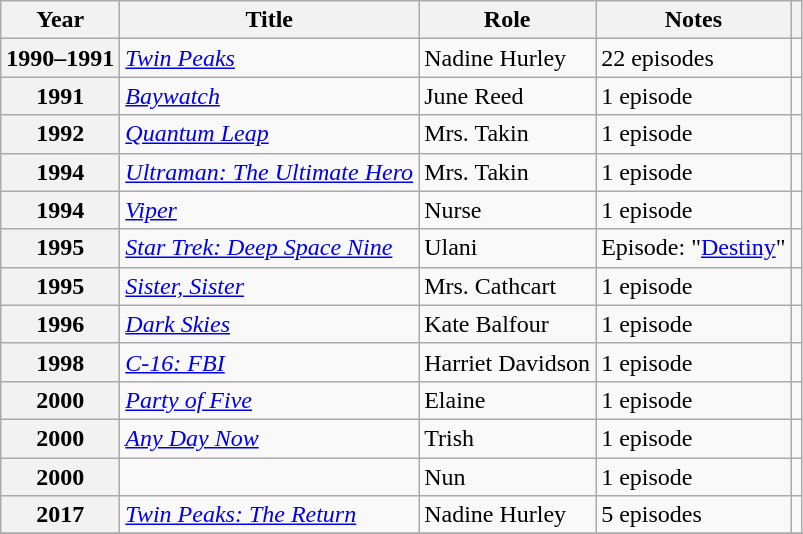<table class="wikitable plainrowheaders sortable" style="margin-right: 0;">
<tr>
<th scope="col">Year</th>
<th scope="col">Title</th>
<th scope="col">Role</th>
<th scope="col" class="unsortable">Notes</th>
<th scope="col" class="unsortable"></th>
</tr>
<tr>
<th scope="row">1990–1991</th>
<td><em><a href='#'>Twin Peaks</a></em></td>
<td>Nadine Hurley</td>
<td>22 episodes</td>
<td style="text-align:center;"></td>
</tr>
<tr>
<th scope="row">1991</th>
<td><em><a href='#'>Baywatch</a></em></td>
<td>June Reed</td>
<td>1 episode</td>
<td style="text-align:center;"></td>
</tr>
<tr>
<th scope="row">1992</th>
<td><em><a href='#'>Quantum Leap</a></em></td>
<td>Mrs. Takin</td>
<td>1 episode</td>
<td style="text-align:center;"></td>
</tr>
<tr>
<th scope="row">1994</th>
<td><em><a href='#'>Ultraman: The Ultimate Hero</a></em></td>
<td>Mrs. Takin</td>
<td>1 episode</td>
<td style="text-align:center;"></td>
</tr>
<tr>
<th scope="row">1994</th>
<td><em><a href='#'>Viper</a></em></td>
<td>Nurse</td>
<td>1 episode</td>
<td style="text-align:center;"></td>
</tr>
<tr>
<th scope="row">1995</th>
<td><em><a href='#'>Star Trek: Deep Space Nine</a></em></td>
<td>Ulani</td>
<td>Episode: "<a href='#'>Destiny</a>"</td>
<td style="text-align:center;"></td>
</tr>
<tr>
<th scope="row">1995</th>
<td><em><a href='#'>Sister, Sister</a></em></td>
<td>Mrs. Cathcart</td>
<td>1 episode</td>
<td style="text-align:center;"></td>
</tr>
<tr>
<th scope="row">1996</th>
<td><em><a href='#'>Dark Skies</a></em></td>
<td>Kate Balfour</td>
<td>1 episode</td>
<td style="text-align:center;"></td>
</tr>
<tr>
<th scope="row">1998</th>
<td><em><a href='#'>C-16: FBI</a></em></td>
<td>Harriet Davidson</td>
<td>1 episode</td>
<td style="text-align:center;"></td>
</tr>
<tr>
<th scope="row">2000</th>
<td><em><a href='#'>Party of Five</a></em></td>
<td>Elaine</td>
<td>1 episode</td>
<td style="text-align:center;"></td>
</tr>
<tr>
<th scope="row">2000</th>
<td><em><a href='#'>Any Day Now</a></em></td>
<td>Trish</td>
<td>1 episode</td>
<td style="text-align:center;"></td>
</tr>
<tr>
<th scope="row">2000</th>
<td><em></em></td>
<td>Nun</td>
<td>1 episode</td>
<td style="text-align:center;"></td>
</tr>
<tr>
<th scope="row">2017</th>
<td><em><a href='#'>Twin Peaks: The Return</a></em></td>
<td>Nadine Hurley</td>
<td>5 episodes</td>
<td style="text-align:center;"></td>
</tr>
<tr>
</tr>
</table>
